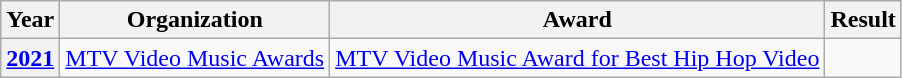<table class="wikitable plainrowheaders">
<tr align=center>
<th scope="col">Year</th>
<th scope="col">Organization</th>
<th scope="col">Award</th>
<th scope="col">Result</th>
</tr>
<tr>
<th><a href='#'>2021</a></th>
<td><a href='#'>MTV Video Music Awards</a></td>
<td><a href='#'>MTV Video Music Award for Best Hip Hop Video</a></td>
<td></td>
</tr>
</table>
